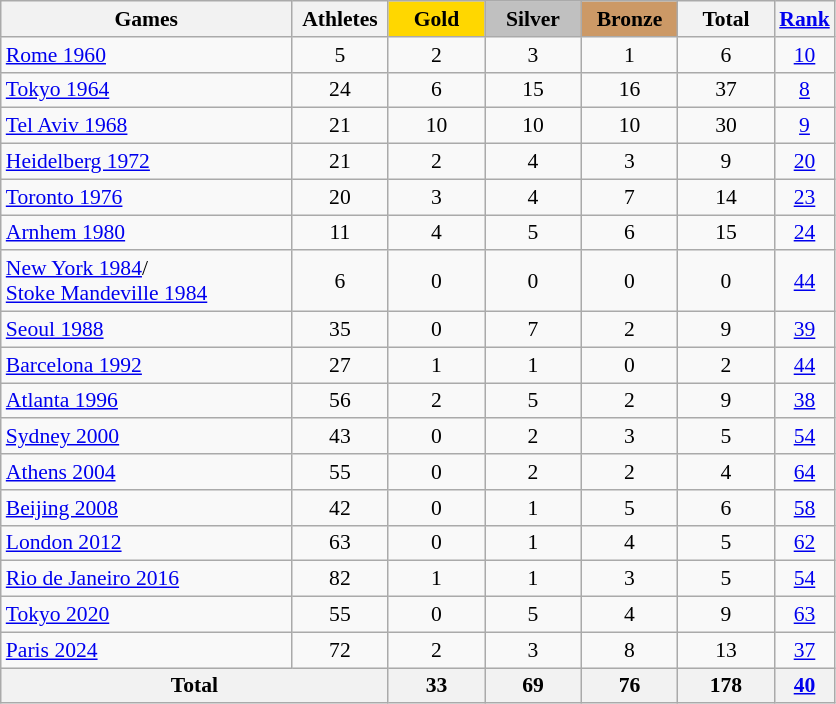<table class="wikitable" style="text-align:center; font-size:90%;">
<tr>
<th style="width:13em;">Games</th>
<th style="width:4em;">Athletes</th>
<th style="width:4em; background:gold;">Gold</th>
<th style="width:4em; background:silver;">Silver</th>
<th style="width:4em; background:#cc9966;">Bronze</th>
<th style="width:4em;">Total</th>
<th style="width:2em;"><a href='#'>Rank</a></th>
</tr>
<tr>
<td align=left> <a href='#'>Rome 1960</a></td>
<td>5</td>
<td>2</td>
<td>3</td>
<td>1</td>
<td>6</td>
<td><a href='#'>10</a></td>
</tr>
<tr>
<td align=left> <a href='#'>Tokyo 1964</a></td>
<td>24</td>
<td>6</td>
<td>15</td>
<td>16</td>
<td>37</td>
<td><a href='#'>8</a></td>
</tr>
<tr>
<td align=left> <a href='#'>Tel Aviv 1968</a></td>
<td>21</td>
<td>10</td>
<td>10</td>
<td>10</td>
<td>30</td>
<td><a href='#'>9</a></td>
</tr>
<tr>
<td align=left> <a href='#'>Heidelberg 1972</a></td>
<td>21</td>
<td>2</td>
<td>4</td>
<td>3</td>
<td>9</td>
<td><a href='#'>20</a></td>
</tr>
<tr>
<td align=left> <a href='#'>Toronto 1976</a></td>
<td>20</td>
<td>3</td>
<td>4</td>
<td>7</td>
<td>14</td>
<td><a href='#'>23</a></td>
</tr>
<tr>
<td align=left> <a href='#'>Arnhem 1980</a></td>
<td>11</td>
<td>4</td>
<td>5</td>
<td>6</td>
<td>15</td>
<td><a href='#'>24</a></td>
</tr>
<tr>
<td align=left> <a href='#'>New York 1984</a>/<br>  <a href='#'>Stoke Mandeville 1984</a></td>
<td>6</td>
<td>0</td>
<td>0</td>
<td>0</td>
<td>0</td>
<td><a href='#'>44</a></td>
</tr>
<tr>
<td align=left> <a href='#'>Seoul 1988</a></td>
<td>35</td>
<td>0</td>
<td>7</td>
<td>2</td>
<td>9</td>
<td><a href='#'>39</a></td>
</tr>
<tr>
<td align=left> <a href='#'>Barcelona 1992</a></td>
<td>27</td>
<td>1</td>
<td>1</td>
<td>0</td>
<td>2</td>
<td><a href='#'>44</a></td>
</tr>
<tr>
<td align=left> <a href='#'>Atlanta 1996</a></td>
<td>56</td>
<td>2</td>
<td>5</td>
<td>2</td>
<td>9</td>
<td><a href='#'>38</a></td>
</tr>
<tr>
<td align=left> <a href='#'>Sydney 2000</a></td>
<td>43</td>
<td>0</td>
<td>2</td>
<td>3</td>
<td>5</td>
<td><a href='#'>54</a></td>
</tr>
<tr>
<td align=left> <a href='#'>Athens 2004</a></td>
<td>55</td>
<td>0</td>
<td>2</td>
<td>2</td>
<td>4</td>
<td><a href='#'>64</a></td>
</tr>
<tr>
<td align=left> <a href='#'>Beijing 2008</a></td>
<td>42</td>
<td>0</td>
<td>1</td>
<td>5</td>
<td>6</td>
<td><a href='#'>58</a></td>
</tr>
<tr>
<td align=left> <a href='#'>London 2012</a></td>
<td>63</td>
<td>0</td>
<td>1</td>
<td>4</td>
<td>5</td>
<td><a href='#'>62</a></td>
</tr>
<tr>
<td align=left> <a href='#'>Rio de Janeiro 2016</a></td>
<td>82</td>
<td>1</td>
<td>1</td>
<td>3</td>
<td>5</td>
<td><a href='#'>54</a></td>
</tr>
<tr>
<td align=left> <a href='#'>Tokyo 2020</a></td>
<td>55</td>
<td>0</td>
<td>5</td>
<td>4</td>
<td>9</td>
<td><a href='#'>63</a></td>
</tr>
<tr>
<td align=left> <a href='#'>Paris 2024</a></td>
<td>72</td>
<td>2</td>
<td>3</td>
<td>8</td>
<td>13</td>
<td><a href='#'>37</a></td>
</tr>
<tr>
<th colspan=2>Total</th>
<th>33</th>
<th>69</th>
<th>76</th>
<th>178</th>
<th><a href='#'>40</a></th>
</tr>
</table>
